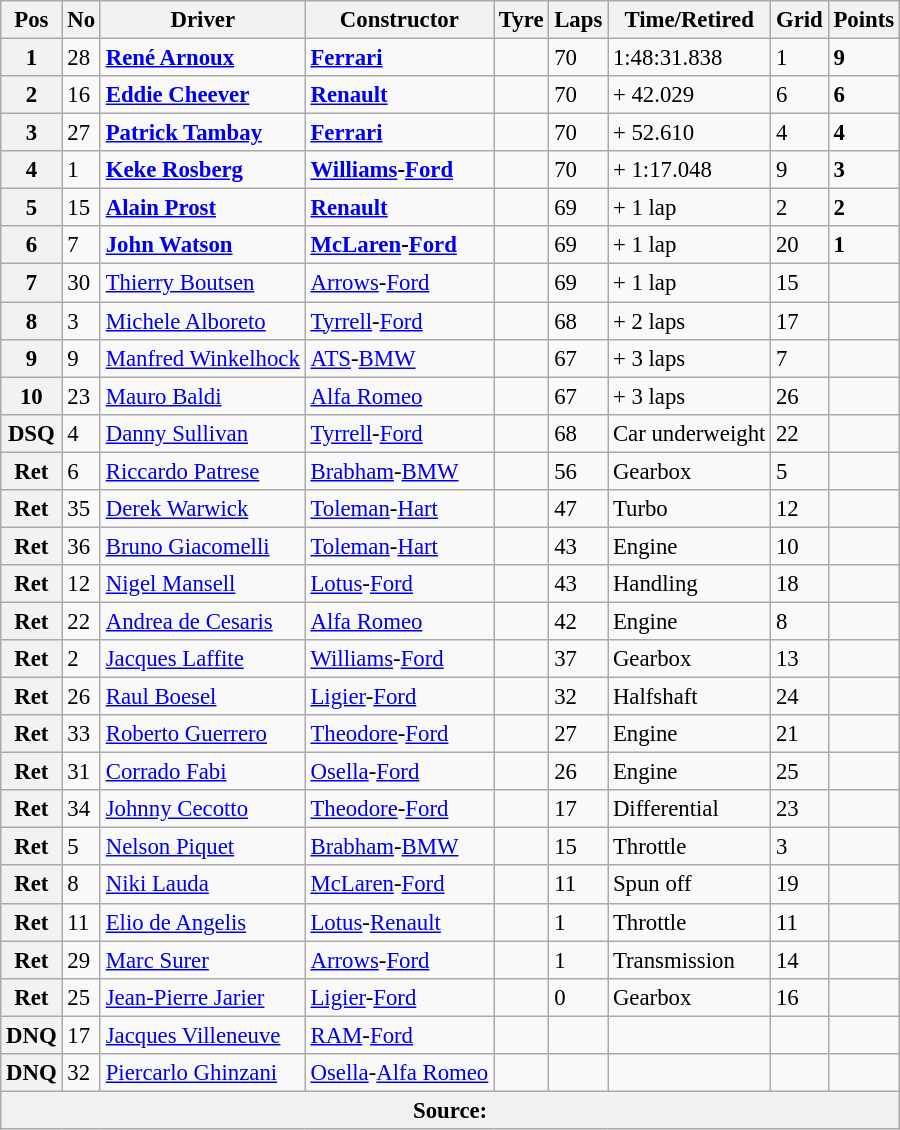<table class="wikitable" style="font-size:95%;">
<tr>
<th>Pos</th>
<th>No</th>
<th>Driver</th>
<th>Constructor</th>
<th>Tyre</th>
<th>Laps</th>
<th>Time/Retired</th>
<th>Grid</th>
<th>Points</th>
</tr>
<tr>
<th>1</th>
<td>28</td>
<td> <strong><a href='#'>René Arnoux</a></strong></td>
<td><strong><a href='#'>Ferrari</a></strong></td>
<td></td>
<td>70</td>
<td>1:48:31.838</td>
<td>1</td>
<td><strong>9</strong></td>
</tr>
<tr>
<th>2</th>
<td>16</td>
<td> <strong><a href='#'>Eddie Cheever</a></strong></td>
<td><strong><a href='#'>Renault</a></strong></td>
<td></td>
<td>70</td>
<td>+ 42.029</td>
<td>6</td>
<td><strong>6</strong></td>
</tr>
<tr>
<th>3</th>
<td>27</td>
<td> <strong><a href='#'>Patrick Tambay</a></strong></td>
<td><strong><a href='#'>Ferrari</a></strong></td>
<td></td>
<td>70</td>
<td>+ 52.610</td>
<td>4</td>
<td><strong>4</strong></td>
</tr>
<tr>
<th>4</th>
<td>1</td>
<td> <strong><a href='#'>Keke Rosberg</a></strong></td>
<td><strong><a href='#'>Williams</a>-<a href='#'>Ford</a></strong></td>
<td></td>
<td>70</td>
<td>+ 1:17.048</td>
<td>9</td>
<td><strong>3</strong></td>
</tr>
<tr>
<th>5</th>
<td>15</td>
<td> <strong><a href='#'>Alain Prost</a></strong></td>
<td><strong><a href='#'>Renault</a></strong></td>
<td></td>
<td>69</td>
<td>+ 1 lap</td>
<td>2</td>
<td><strong>2</strong></td>
</tr>
<tr>
<th>6</th>
<td>7</td>
<td> <strong><a href='#'>John Watson</a></strong></td>
<td><strong><a href='#'>McLaren</a>-<a href='#'>Ford</a></strong></td>
<td></td>
<td>69</td>
<td>+ 1 lap</td>
<td>20</td>
<td><strong>1</strong></td>
</tr>
<tr>
<th>7</th>
<td>30</td>
<td> <a href='#'>Thierry Boutsen</a></td>
<td><a href='#'>Arrows</a>-<a href='#'>Ford</a></td>
<td></td>
<td>69</td>
<td>+ 1 lap</td>
<td>15</td>
<td> </td>
</tr>
<tr>
<th>8</th>
<td>3</td>
<td> <a href='#'>Michele Alboreto</a></td>
<td><a href='#'>Tyrrell</a>-<a href='#'>Ford</a></td>
<td></td>
<td>68</td>
<td>+ 2 laps</td>
<td>17</td>
<td> </td>
</tr>
<tr>
<th>9</th>
<td>9</td>
<td> <a href='#'>Manfred Winkelhock</a></td>
<td><a href='#'>ATS</a>-<a href='#'>BMW</a></td>
<td></td>
<td>67</td>
<td>+ 3 laps</td>
<td>7</td>
<td> </td>
</tr>
<tr>
<th>10</th>
<td>23</td>
<td> <a href='#'>Mauro Baldi</a></td>
<td><a href='#'>Alfa Romeo</a></td>
<td></td>
<td>67</td>
<td>+ 3 laps</td>
<td>26</td>
<td> </td>
</tr>
<tr>
<th>DSQ</th>
<td>4</td>
<td> <a href='#'>Danny Sullivan</a></td>
<td><a href='#'>Tyrrell</a>-<a href='#'>Ford</a></td>
<td></td>
<td>68</td>
<td>Car underweight</td>
<td>22</td>
<td> </td>
</tr>
<tr>
<th>Ret</th>
<td>6</td>
<td> <a href='#'>Riccardo Patrese</a></td>
<td><a href='#'>Brabham</a>-<a href='#'>BMW</a></td>
<td></td>
<td>56</td>
<td>Gearbox</td>
<td>5</td>
<td> </td>
</tr>
<tr>
<th>Ret</th>
<td>35</td>
<td> <a href='#'>Derek Warwick</a></td>
<td><a href='#'>Toleman</a>-<a href='#'>Hart</a></td>
<td></td>
<td>47</td>
<td>Turbo</td>
<td>12</td>
<td> </td>
</tr>
<tr>
<th>Ret</th>
<td>36</td>
<td> <a href='#'>Bruno Giacomelli</a></td>
<td><a href='#'>Toleman</a>-<a href='#'>Hart</a></td>
<td></td>
<td>43</td>
<td>Engine</td>
<td>10</td>
<td> </td>
</tr>
<tr>
<th>Ret</th>
<td>12</td>
<td> <a href='#'>Nigel Mansell</a></td>
<td><a href='#'>Lotus</a>-<a href='#'>Ford</a></td>
<td></td>
<td>43</td>
<td>Handling</td>
<td>18</td>
<td> </td>
</tr>
<tr>
<th>Ret</th>
<td>22</td>
<td> <a href='#'>Andrea de Cesaris</a></td>
<td><a href='#'>Alfa Romeo</a></td>
<td></td>
<td>42</td>
<td>Engine</td>
<td>8</td>
<td> </td>
</tr>
<tr>
<th>Ret</th>
<td>2</td>
<td> <a href='#'>Jacques Laffite</a></td>
<td><a href='#'>Williams</a>-<a href='#'>Ford</a></td>
<td></td>
<td>37</td>
<td>Gearbox</td>
<td>13</td>
<td> </td>
</tr>
<tr>
<th>Ret</th>
<td>26</td>
<td> <a href='#'>Raul Boesel</a></td>
<td><a href='#'>Ligier</a>-<a href='#'>Ford</a></td>
<td></td>
<td>32</td>
<td>Halfshaft</td>
<td>24</td>
<td> </td>
</tr>
<tr>
<th>Ret</th>
<td>33</td>
<td> <a href='#'>Roberto Guerrero</a></td>
<td><a href='#'>Theodore</a>-<a href='#'>Ford</a></td>
<td></td>
<td>27</td>
<td>Engine</td>
<td>21</td>
<td> </td>
</tr>
<tr>
<th>Ret</th>
<td>31</td>
<td> <a href='#'>Corrado Fabi</a></td>
<td><a href='#'>Osella</a>-<a href='#'>Ford</a></td>
<td></td>
<td>26</td>
<td>Engine</td>
<td>25</td>
<td> </td>
</tr>
<tr>
<th>Ret</th>
<td>34</td>
<td> <a href='#'>Johnny Cecotto</a></td>
<td><a href='#'>Theodore</a>-<a href='#'>Ford</a></td>
<td></td>
<td>17</td>
<td>Differential</td>
<td>23</td>
<td> </td>
</tr>
<tr>
<th>Ret</th>
<td>5</td>
<td> <a href='#'>Nelson Piquet</a></td>
<td><a href='#'>Brabham</a>-<a href='#'>BMW</a></td>
<td></td>
<td>15</td>
<td>Throttle</td>
<td>3</td>
<td> </td>
</tr>
<tr>
<th>Ret</th>
<td>8</td>
<td> <a href='#'>Niki Lauda</a></td>
<td><a href='#'>McLaren</a>-<a href='#'>Ford</a></td>
<td></td>
<td>11</td>
<td>Spun off</td>
<td>19</td>
<td> </td>
</tr>
<tr>
<th>Ret</th>
<td>11</td>
<td> <a href='#'>Elio de Angelis</a></td>
<td><a href='#'>Lotus</a>-<a href='#'>Renault</a></td>
<td></td>
<td>1</td>
<td>Throttle</td>
<td>11</td>
<td> </td>
</tr>
<tr>
<th>Ret</th>
<td>29</td>
<td> <a href='#'>Marc Surer</a></td>
<td><a href='#'>Arrows</a>-<a href='#'>Ford</a></td>
<td></td>
<td>1</td>
<td>Transmission</td>
<td>14</td>
<td> </td>
</tr>
<tr>
<th>Ret</th>
<td>25</td>
<td> <a href='#'>Jean-Pierre Jarier</a></td>
<td><a href='#'>Ligier</a>-<a href='#'>Ford</a></td>
<td></td>
<td>0</td>
<td>Gearbox</td>
<td>16</td>
<td> </td>
</tr>
<tr>
<th>DNQ</th>
<td>17</td>
<td> <a href='#'>Jacques Villeneuve</a></td>
<td><a href='#'>RAM</a>-<a href='#'>Ford</a></td>
<td></td>
<td> </td>
<td></td>
<td></td>
<td> </td>
</tr>
<tr>
<th>DNQ</th>
<td>32</td>
<td> <a href='#'>Piercarlo Ghinzani</a></td>
<td><a href='#'>Osella</a>-<a href='#'>Alfa Romeo</a></td>
<td></td>
<td> </td>
<td> </td>
<td> </td>
<td> </td>
</tr>
<tr>
<th colspan="9" style="text-align: center">Source: </th>
</tr>
</table>
